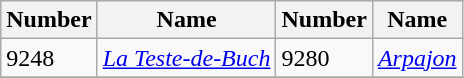<table class=wikitable>
<tr>
<th>Number</th>
<th>Name</th>
<th>Number</th>
<th>Name</th>
</tr>
<tr>
<td>9248</td>
<td><em><a href='#'>La Teste-de-Buch</a></em></td>
<td>9280</td>
<td><em><a href='#'>Arpajon</a></em></td>
</tr>
<tr>
</tr>
</table>
